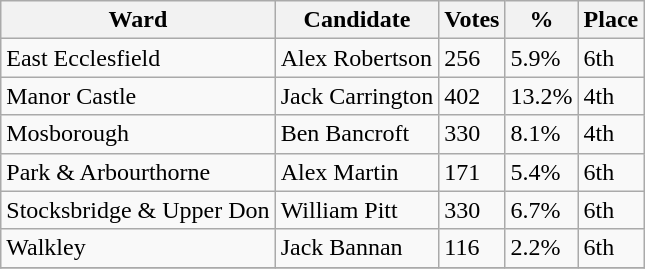<table class="wikitable">
<tr>
<th>Ward</th>
<th>Candidate</th>
<th>Votes</th>
<th>%</th>
<th>Place</th>
</tr>
<tr>
<td>East Ecclesfield</td>
<td>Alex Robertson</td>
<td>256</td>
<td>5.9%</td>
<td>6th</td>
</tr>
<tr>
<td>Manor Castle</td>
<td>Jack Carrington</td>
<td>402</td>
<td>13.2%</td>
<td>4th</td>
</tr>
<tr>
<td>Mosborough</td>
<td>Ben Bancroft</td>
<td>330</td>
<td>8.1%</td>
<td>4th</td>
</tr>
<tr>
<td>Park & Arbourthorne</td>
<td>Alex Martin</td>
<td>171</td>
<td>5.4%</td>
<td>6th</td>
</tr>
<tr>
<td>Stocksbridge & Upper Don</td>
<td>William Pitt</td>
<td>330</td>
<td>6.7%</td>
<td>6th</td>
</tr>
<tr>
<td>Walkley</td>
<td>Jack Bannan</td>
<td>116</td>
<td>2.2%</td>
<td>6th</td>
</tr>
<tr>
</tr>
</table>
